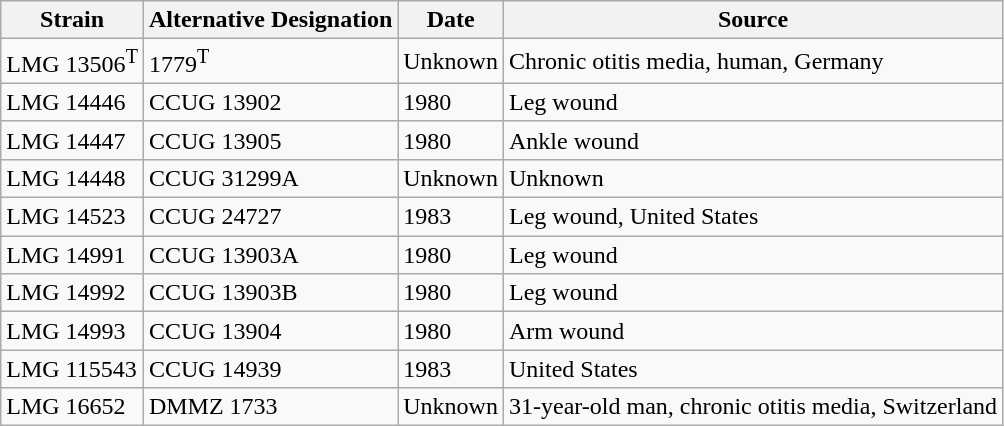<table class="wikitable">
<tr>
<th>Strain</th>
<th>Alternative Designation</th>
<th>Date</th>
<th>Source</th>
</tr>
<tr>
<td>LMG 13506<sup>T</sup></td>
<td>1779<sup>T</sup></td>
<td>Unknown</td>
<td>Chronic otitis media, human, Germany</td>
</tr>
<tr>
<td>LMG 14446</td>
<td>CCUG 13902</td>
<td>1980</td>
<td>Leg wound</td>
</tr>
<tr>
<td>LMG 14447</td>
<td>CCUG 13905</td>
<td>1980</td>
<td>Ankle wound</td>
</tr>
<tr>
<td>LMG 14448</td>
<td>CCUG 31299A</td>
<td>Unknown</td>
<td>Unknown</td>
</tr>
<tr>
<td>LMG 14523</td>
<td>CCUG 24727</td>
<td>1983</td>
<td>Leg wound, United States</td>
</tr>
<tr>
<td>LMG 14991</td>
<td>CCUG 13903A</td>
<td>1980</td>
<td>Leg wound</td>
</tr>
<tr>
<td>LMG 14992</td>
<td>CCUG 13903B</td>
<td>1980</td>
<td>Leg wound</td>
</tr>
<tr>
<td>LMG 14993</td>
<td>CCUG 13904</td>
<td>1980</td>
<td>Arm wound</td>
</tr>
<tr>
<td>LMG 115543</td>
<td>CCUG 14939</td>
<td>1983</td>
<td>United States</td>
</tr>
<tr>
<td>LMG 16652</td>
<td>DMMZ 1733</td>
<td>Unknown</td>
<td>31-year-old man, chronic otitis media, Switzerland</td>
</tr>
</table>
